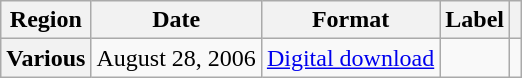<table class="wikitable plainrowheaders">
<tr>
<th scope="col">Region</th>
<th scope="col">Date</th>
<th scope="col">Format</th>
<th scope="col">Label</th>
<th scope="col"></th>
</tr>
<tr>
<th scope="row">Various</th>
<td>August 28, 2006</td>
<td><a href='#'>Digital download</a></td>
<td></td>
<td align="center"></td>
</tr>
</table>
